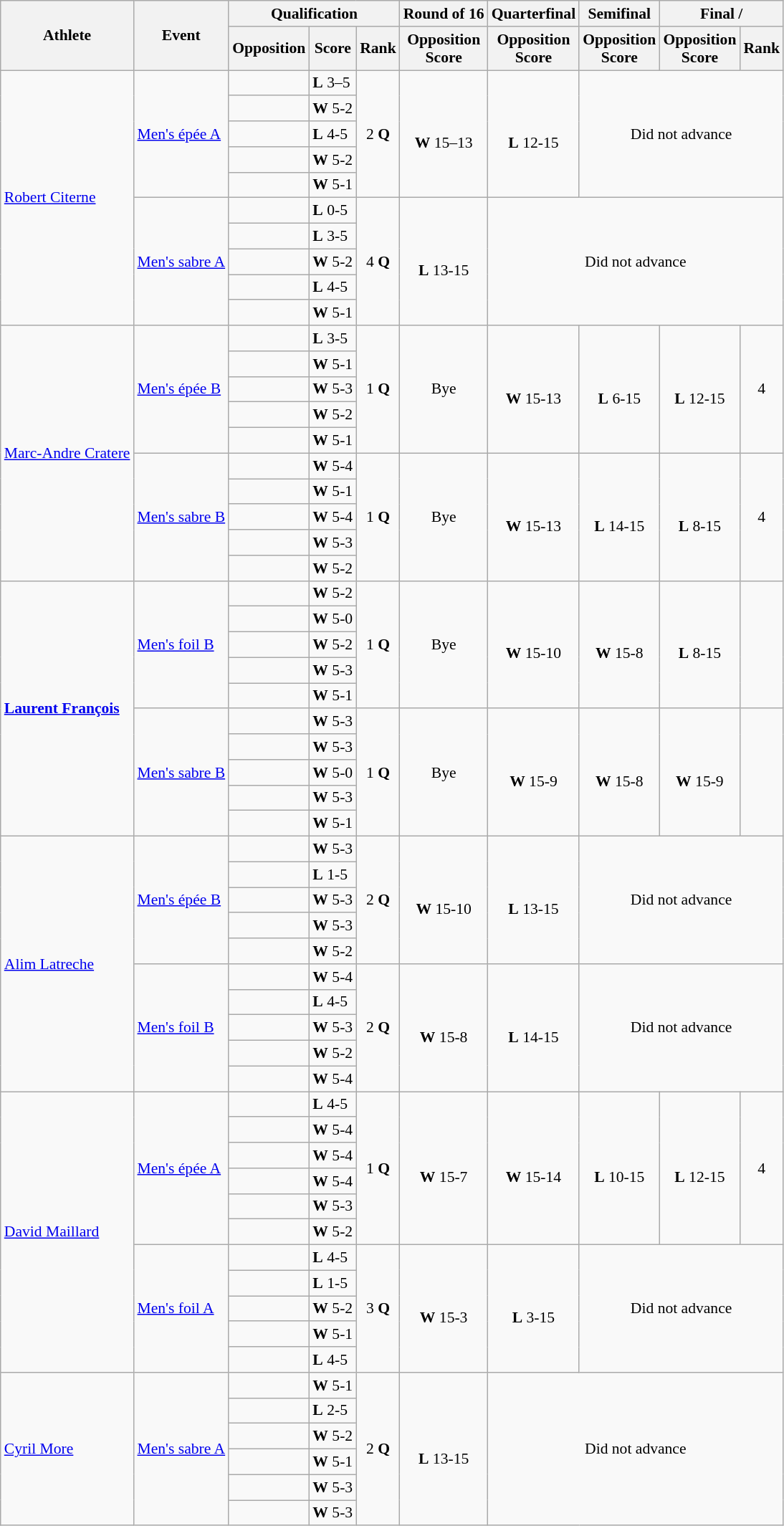<table class=wikitable style="font-size:90%">
<tr>
<th rowspan="2">Athlete</th>
<th rowspan="2">Event</th>
<th colspan="3">Qualification</th>
<th>Round of 16</th>
<th>Quarterfinal</th>
<th>Semifinal</th>
<th colspan="2">Final / </th>
</tr>
<tr>
<th>Opposition</th>
<th>Score</th>
<th>Rank</th>
<th>Opposition<br>Score</th>
<th>Opposition<br>Score</th>
<th>Opposition<br>Score</th>
<th>Opposition<br>Score</th>
<th>Rank</th>
</tr>
<tr>
<td rowspan=10><a href='#'>Robert Citerne</a></td>
<td rowspan=5><a href='#'>Men's épée A</a></td>
<td></td>
<td><strong>L</strong> 3–5</td>
<td align="center" rowspan=5>2 <strong>Q</strong></td>
<td align="center" rowspan=5><br><strong>W</strong> 15–13</td>
<td align="center" rowspan=5><br><strong>L</strong> 12-15</td>
<td align="center" rowspan=5 colspan=3>Did not advance</td>
</tr>
<tr>
<td></td>
<td><strong>W</strong> 5-2</td>
</tr>
<tr>
<td></td>
<td><strong>L</strong> 4-5</td>
</tr>
<tr>
<td></td>
<td><strong>W</strong> 5-2</td>
</tr>
<tr>
<td></td>
<td><strong>W</strong> 5-1</td>
</tr>
<tr>
<td rowspan=5><a href='#'>Men's sabre A</a></td>
<td></td>
<td><strong>L</strong> 0-5</td>
<td align="center" rowspan=5>4 <strong>Q</strong></td>
<td align="center" rowspan=5><br><strong>L</strong> 13-15</td>
<td align="center" rowspan=5 colspan=4>Did not advance</td>
</tr>
<tr>
<td></td>
<td><strong>L</strong> 3-5</td>
</tr>
<tr>
<td></td>
<td><strong>W</strong> 5-2</td>
</tr>
<tr>
<td></td>
<td><strong>L</strong> 4-5</td>
</tr>
<tr>
<td></td>
<td><strong>W</strong> 5-1</td>
</tr>
<tr>
<td rowspan=10><a href='#'>Marc-Andre Cratere</a></td>
<td rowspan=5><a href='#'>Men's épée B</a></td>
<td></td>
<td><strong>L</strong> 3-5</td>
<td align="center" rowspan=5>1 <strong>Q</strong></td>
<td align="center" rowspan=5>Bye</td>
<td align="center" rowspan=5><br><strong>W</strong> 15-13</td>
<td align="center" rowspan=5><br><strong>L</strong> 6-15</td>
<td align="center" rowspan=5><br><strong>L</strong> 12-15</td>
<td align="center" rowspan=5>4</td>
</tr>
<tr>
<td></td>
<td><strong>W</strong> 5-1</td>
</tr>
<tr>
<td></td>
<td><strong>W</strong> 5-3</td>
</tr>
<tr>
<td></td>
<td><strong>W</strong> 5-2</td>
</tr>
<tr>
<td></td>
<td><strong>W</strong> 5-1</td>
</tr>
<tr>
<td rowspan=5><a href='#'>Men's sabre B</a></td>
<td></td>
<td><strong>W</strong> 5-4</td>
<td align="center" rowspan=5>1 <strong>Q</strong></td>
<td align="center" rowspan=5>Bye</td>
<td align="center" rowspan=5><br><strong>W</strong> 15-13</td>
<td align="center" rowspan=5><br><strong>L</strong> 14-15</td>
<td align="center" rowspan=5><br><strong>L</strong> 8-15</td>
<td align="center" rowspan=5>4</td>
</tr>
<tr>
<td></td>
<td><strong>W</strong> 5-1</td>
</tr>
<tr>
<td></td>
<td><strong>W</strong> 5-4</td>
</tr>
<tr>
<td></td>
<td><strong>W</strong> 5-3</td>
</tr>
<tr>
<td></td>
<td><strong>W</strong> 5-2</td>
</tr>
<tr>
<td rowspan=10><strong><a href='#'>Laurent François</a></strong></td>
<td rowspan=5><a href='#'>Men's foil B</a></td>
<td></td>
<td><strong>W</strong> 5-2</td>
<td align="center" rowspan=5>1 <strong>Q</strong></td>
<td align="center" rowspan=5>Bye</td>
<td align="center" rowspan=5><br><strong>W</strong> 15-10</td>
<td align="center" rowspan=5><br><strong>W</strong> 15-8</td>
<td align="center" rowspan=5><br><strong>L</strong> 8-15</td>
<td align="center" rowspan=5></td>
</tr>
<tr>
<td></td>
<td><strong>W</strong> 5-0</td>
</tr>
<tr>
<td></td>
<td><strong>W</strong> 5-2</td>
</tr>
<tr>
<td></td>
<td><strong>W</strong> 5-3</td>
</tr>
<tr>
<td></td>
<td><strong>W</strong> 5-1</td>
</tr>
<tr>
<td rowspan=5><a href='#'>Men's sabre B</a></td>
<td></td>
<td><strong>W</strong> 5-3</td>
<td align="center" rowspan=5>1 <strong>Q</strong></td>
<td align="center" rowspan=5>Bye</td>
<td align="center" rowspan=5><br><strong>W</strong> 15-9</td>
<td align="center" rowspan=5><br><strong>W</strong> 15-8</td>
<td align="center" rowspan=5><br><strong>W</strong> 15-9</td>
<td align="center" rowspan=5></td>
</tr>
<tr>
<td></td>
<td><strong>W</strong> 5-3</td>
</tr>
<tr>
<td></td>
<td><strong>W</strong> 5-0</td>
</tr>
<tr>
<td></td>
<td><strong>W</strong> 5-3</td>
</tr>
<tr>
<td></td>
<td><strong>W</strong> 5-1</td>
</tr>
<tr>
<td rowspan=10><a href='#'>Alim Latreche</a></td>
<td rowspan=5><a href='#'>Men's épée B</a></td>
<td></td>
<td><strong>W</strong> 5-3</td>
<td align="center" rowspan=5>2 <strong>Q</strong></td>
<td align="center" rowspan=5><br><strong>W</strong> 15-10</td>
<td align="center" rowspan=5><br><strong>L</strong> 13-15</td>
<td align="center" rowspan=5 colspan=3>Did not advance</td>
</tr>
<tr>
<td></td>
<td><strong>L</strong> 1-5</td>
</tr>
<tr>
<td></td>
<td><strong>W</strong> 5-3</td>
</tr>
<tr>
<td></td>
<td><strong>W</strong> 5-3</td>
</tr>
<tr>
<td></td>
<td><strong>W</strong> 5-2</td>
</tr>
<tr>
<td rowspan=5><a href='#'>Men's foil B</a></td>
<td></td>
<td><strong>W</strong> 5-4</td>
<td align="center" rowspan=5>2 <strong>Q</strong></td>
<td align="center" rowspan=5><br><strong>W</strong> 15-8</td>
<td align="center" rowspan=5><br><strong>L</strong> 14-15</td>
<td align="center" rowspan=5 colspan=3>Did not advance</td>
</tr>
<tr>
<td></td>
<td><strong>L</strong> 4-5</td>
</tr>
<tr>
<td></td>
<td><strong>W</strong> 5-3</td>
</tr>
<tr>
<td></td>
<td><strong>W</strong> 5-2</td>
</tr>
<tr>
<td></td>
<td><strong>W</strong> 5-4</td>
</tr>
<tr>
<td rowspan=11><a href='#'>David Maillard</a></td>
<td rowspan=6><a href='#'>Men's épée A</a></td>
<td></td>
<td><strong>L</strong> 4-5</td>
<td align="center" rowspan=6>1 <strong>Q</strong></td>
<td align="center" rowspan=6><br><strong>W</strong> 15-7</td>
<td align="center" rowspan=6><br><strong>W</strong> 15-14</td>
<td align="center" rowspan=6><br><strong>L</strong> 10-15</td>
<td align="center" rowspan=6><br><strong>L</strong> 12-15</td>
<td align="center" rowspan=6>4</td>
</tr>
<tr>
<td></td>
<td><strong>W</strong> 5-4</td>
</tr>
<tr>
<td></td>
<td><strong>W</strong> 5-4</td>
</tr>
<tr>
<td></td>
<td><strong>W</strong> 5-4</td>
</tr>
<tr>
<td></td>
<td><strong>W</strong> 5-3</td>
</tr>
<tr>
<td></td>
<td><strong>W</strong> 5-2</td>
</tr>
<tr>
<td rowspan=5><a href='#'>Men's foil A</a></td>
<td></td>
<td><strong>L</strong> 4-5</td>
<td align="center" rowspan=5>3 <strong>Q</strong></td>
<td align="center" rowspan=5><br><strong>W</strong> 15-3</td>
<td align="center" rowspan=5><br><strong>L</strong> 3-15</td>
<td align="center" rowspan=5 colspan=3>Did not advance</td>
</tr>
<tr>
<td></td>
<td><strong>L</strong> 1-5</td>
</tr>
<tr>
<td></td>
<td><strong>W</strong> 5-2</td>
</tr>
<tr>
<td></td>
<td><strong>W</strong> 5-1</td>
</tr>
<tr>
<td></td>
<td><strong>L</strong> 4-5</td>
</tr>
<tr>
<td rowspan=6><a href='#'>Cyril More</a></td>
<td rowspan=6><a href='#'>Men's sabre A</a></td>
<td></td>
<td><strong>W</strong> 5-1</td>
<td align="center" rowspan=6>2 <strong>Q</strong></td>
<td align="center" rowspan=6><br><strong>L</strong> 13-15</td>
<td align="center" rowspan=6 colspan=4>Did not advance</td>
</tr>
<tr>
<td></td>
<td><strong>L</strong> 2-5</td>
</tr>
<tr>
<td></td>
<td><strong>W</strong> 5-2</td>
</tr>
<tr>
<td></td>
<td><strong>W</strong> 5-1</td>
</tr>
<tr>
<td></td>
<td><strong>W</strong> 5-3</td>
</tr>
<tr>
<td></td>
<td><strong>W</strong> 5-3</td>
</tr>
</table>
